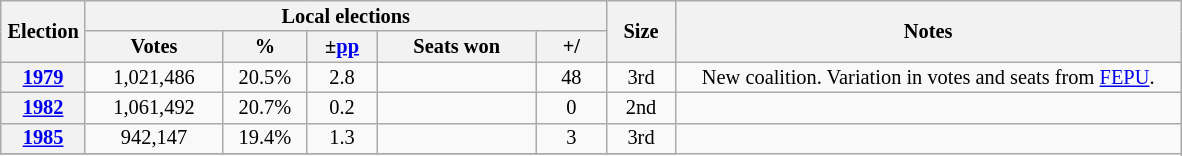<table class="wikitable" style="text-align:center; font-size:85%; line-height:14px;">
<tr>
<th rowspan="2" width="50px">Election</th>
<th colspan="5">Local elections</th>
<th rowspan="2" width="40px">Size</th>
<th rowspan="2" width="330px">Notes</th>
</tr>
<tr>
<th width="85px">Votes</th>
<th width="50px">%</th>
<th width="40px">±<a href='#'>pp</a></th>
<th width="100px">Seats won</th>
<th width="40px">+/</th>
</tr>
<tr>
<th><a href='#'>1979</a></th>
<td>1,021,486</td>
<td>20.5%</td>
<td>2.8</td>
<td></td>
<td>48</td>
<td>3rd</td>
<td>New coalition. Variation in votes and seats from <a href='#'>FEPU</a>.</td>
</tr>
<tr>
<th><a href='#'>1982</a></th>
<td>1,061,492</td>
<td>20.7%</td>
<td>0.2</td>
<td></td>
<td>0</td>
<td>2nd</td>
<td align="left"></td>
</tr>
<tr>
<th><a href='#'>1985</a></th>
<td>942,147</td>
<td>19.4%</td>
<td>1.3</td>
<td></td>
<td>3</td>
<td>3rd</td>
</tr>
<tr>
</tr>
</table>
